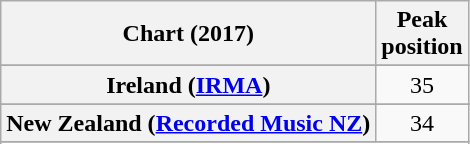<table class="wikitable sortable plainrowheaders" style="text-align:center">
<tr>
<th scope="col">Chart (2017)</th>
<th scope="col">Peak<br> position</th>
</tr>
<tr>
</tr>
<tr>
</tr>
<tr>
</tr>
<tr>
<th scope="row">Ireland (<a href='#'>IRMA</a>)</th>
<td>35</td>
</tr>
<tr>
</tr>
<tr>
<th scope="row">New Zealand (<a href='#'>Recorded Music NZ</a>)</th>
<td>34</td>
</tr>
<tr>
</tr>
<tr>
</tr>
<tr>
</tr>
<tr>
</tr>
<tr>
</tr>
<tr>
</tr>
</table>
